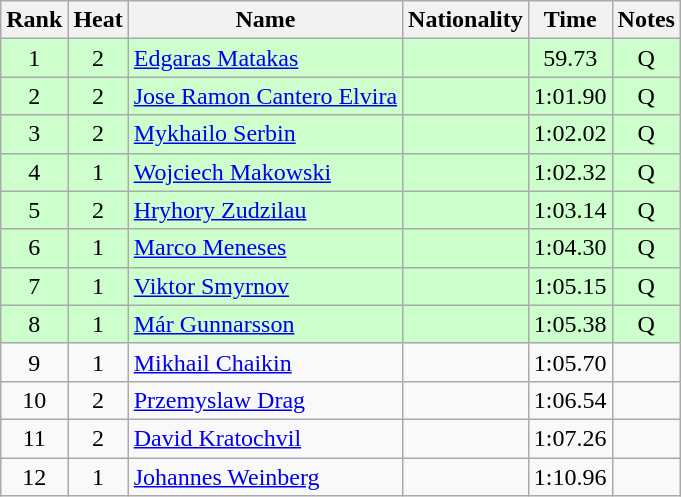<table class="wikitable sortable" style="text-align:center">
<tr>
<th>Rank</th>
<th>Heat</th>
<th>Name</th>
<th>Nationality</th>
<th>Time</th>
<th>Notes</th>
</tr>
<tr bgcolor=ccffcc>
<td>1</td>
<td>2</td>
<td align=left><a href='#'>Edgaras Matakas</a></td>
<td align=left></td>
<td>59.73</td>
<td>Q</td>
</tr>
<tr bgcolor=ccffcc>
<td>2</td>
<td>2</td>
<td align=left><a href='#'>Jose Ramon Cantero Elvira</a></td>
<td align=left></td>
<td>1:01.90</td>
<td>Q</td>
</tr>
<tr bgcolor=ccffcc>
<td>3</td>
<td>2</td>
<td align=left><a href='#'>Mykhailo Serbin</a></td>
<td align=left></td>
<td>1:02.02</td>
<td>Q</td>
</tr>
<tr bgcolor=ccffcc>
<td>4</td>
<td>1</td>
<td align=left><a href='#'>Wojciech Makowski</a></td>
<td align=left></td>
<td>1:02.32</td>
<td>Q</td>
</tr>
<tr bgcolor=ccffcc>
<td>5</td>
<td>2</td>
<td align=left><a href='#'>Hryhory Zudzilau</a></td>
<td align=left></td>
<td>1:03.14</td>
<td>Q</td>
</tr>
<tr bgcolor=ccffcc>
<td>6</td>
<td>1</td>
<td align=left><a href='#'>Marco Meneses</a></td>
<td align=left></td>
<td>1:04.30</td>
<td>Q</td>
</tr>
<tr bgcolor=ccffcc>
<td>7</td>
<td>1</td>
<td align=left><a href='#'>Viktor Smyrnov</a></td>
<td align=left></td>
<td>1:05.15</td>
<td>Q</td>
</tr>
<tr bgcolor=ccffcc>
<td>8</td>
<td>1</td>
<td align=left><a href='#'>Már Gunnarsson</a></td>
<td align=left></td>
<td>1:05.38</td>
<td>Q</td>
</tr>
<tr>
<td>9</td>
<td>1</td>
<td align=left><a href='#'>Mikhail Chaikin</a></td>
<td align=left></td>
<td>1:05.70</td>
<td></td>
</tr>
<tr>
<td>10</td>
<td>2</td>
<td align=left><a href='#'>Przemyslaw Drag</a></td>
<td align=left></td>
<td>1:06.54</td>
<td></td>
</tr>
<tr>
<td>11</td>
<td>2</td>
<td align=left><a href='#'>David Kratochvil</a></td>
<td align=left></td>
<td>1:07.26</td>
<td></td>
</tr>
<tr>
<td>12</td>
<td>1</td>
<td align=left><a href='#'>Johannes Weinberg</a></td>
<td align=left></td>
<td>1:10.96</td>
<td></td>
</tr>
</table>
